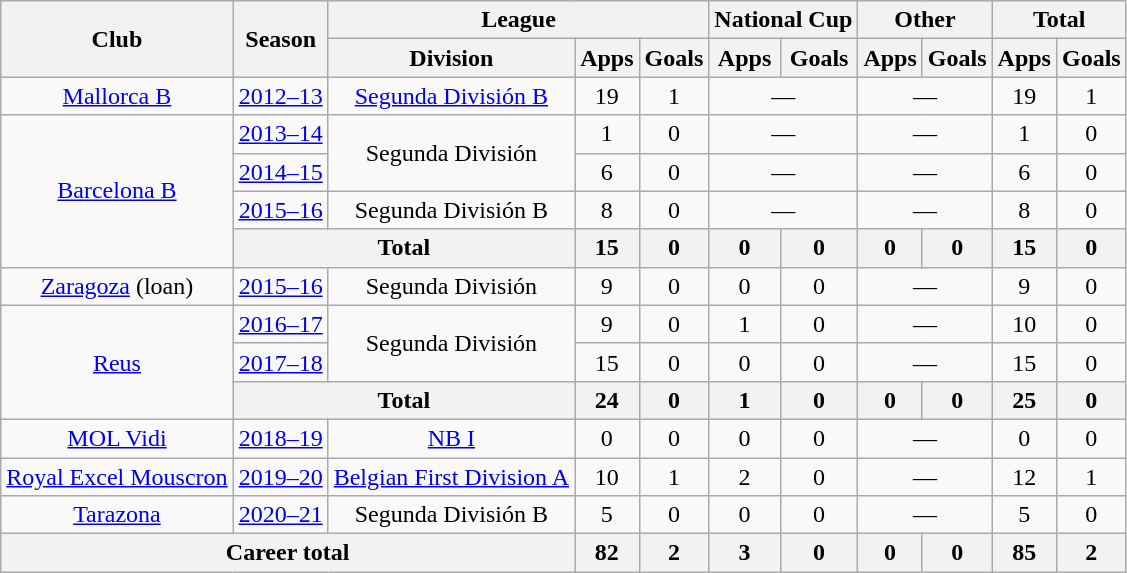<table class="wikitable" style="text-align: center">
<tr>
<th rowspan="2">Club</th>
<th rowspan="2">Season</th>
<th colspan="3">League</th>
<th colspan="2">National Cup</th>
<th colspan="2">Other</th>
<th colspan="2">Total</th>
</tr>
<tr>
<th>Division</th>
<th>Apps</th>
<th>Goals</th>
<th>Apps</th>
<th>Goals</th>
<th>Apps</th>
<th>Goals</th>
<th>Apps</th>
<th>Goals</th>
</tr>
<tr>
<td><a href='#'>Mallorca B</a></td>
<td><a href='#'>2012–13</a></td>
<td><a href='#'>Segunda División B</a></td>
<td>19</td>
<td>1</td>
<td colspan="2">—</td>
<td colspan="2">—</td>
<td>19</td>
<td>1</td>
</tr>
<tr>
<td rowspan="4"><a href='#'>Barcelona B</a></td>
<td><a href='#'>2013–14</a></td>
<td rowspan="2">Segunda División</td>
<td>1</td>
<td>0</td>
<td colspan="2">—</td>
<td colspan="2">—</td>
<td>1</td>
<td>0</td>
</tr>
<tr>
<td><a href='#'>2014–15</a></td>
<td>6</td>
<td>0</td>
<td colspan="2">—</td>
<td colspan="2">—</td>
<td>6</td>
<td>0</td>
</tr>
<tr>
<td><a href='#'>2015–16</a></td>
<td>Segunda División B</td>
<td>8</td>
<td>0</td>
<td colspan="2">—</td>
<td colspan="2">—</td>
<td>8</td>
<td>0</td>
</tr>
<tr>
<th colspan="2">Total</th>
<th>15</th>
<th>0</th>
<th>0</th>
<th>0</th>
<th>0</th>
<th>0</th>
<th>15</th>
<th>0</th>
</tr>
<tr>
<td><a href='#'>Zaragoza</a> (loan)</td>
<td><a href='#'>2015–16</a></td>
<td>Segunda División</td>
<td>9</td>
<td>0</td>
<td>0</td>
<td>0</td>
<td colspan="2">—</td>
<td>9</td>
<td>0</td>
</tr>
<tr>
<td rowspan="3"><a href='#'>Reus</a></td>
<td><a href='#'>2016–17</a></td>
<td rowspan="2">Segunda División</td>
<td>9</td>
<td>0</td>
<td>1</td>
<td>0</td>
<td colspan="2">—</td>
<td>10</td>
<td>0</td>
</tr>
<tr>
<td><a href='#'>2017–18</a></td>
<td>15</td>
<td>0</td>
<td>0</td>
<td>0</td>
<td colspan="2">—</td>
<td>15</td>
<td>0</td>
</tr>
<tr>
<th colspan="2">Total</th>
<th>24</th>
<th>0</th>
<th>1</th>
<th>0</th>
<th>0</th>
<th>0</th>
<th>25</th>
<th>0</th>
</tr>
<tr>
<td><a href='#'>MOL Vidi</a></td>
<td><a href='#'>2018–19</a></td>
<td><a href='#'>NB I</a></td>
<td>0</td>
<td>0</td>
<td>0</td>
<td>0</td>
<td colspan="2">—</td>
<td>0</td>
<td>0</td>
</tr>
<tr>
<td><a href='#'>Royal Excel Mouscron</a></td>
<td><a href='#'>2019–20</a></td>
<td><a href='#'>Belgian First Division A</a></td>
<td>10</td>
<td>1</td>
<td>2</td>
<td>0</td>
<td colspan="2">—</td>
<td>12</td>
<td>1</td>
</tr>
<tr>
<td><a href='#'>Tarazona</a></td>
<td><a href='#'>2020–21</a></td>
<td>Segunda División B</td>
<td>5</td>
<td>0</td>
<td>0</td>
<td>0</td>
<td colspan="2">—</td>
<td>5</td>
<td>0</td>
</tr>
<tr>
<th colspan="3">Career total</th>
<th>82</th>
<th>2</th>
<th>3</th>
<th>0</th>
<th>0</th>
<th>0</th>
<th>85</th>
<th>2</th>
</tr>
</table>
